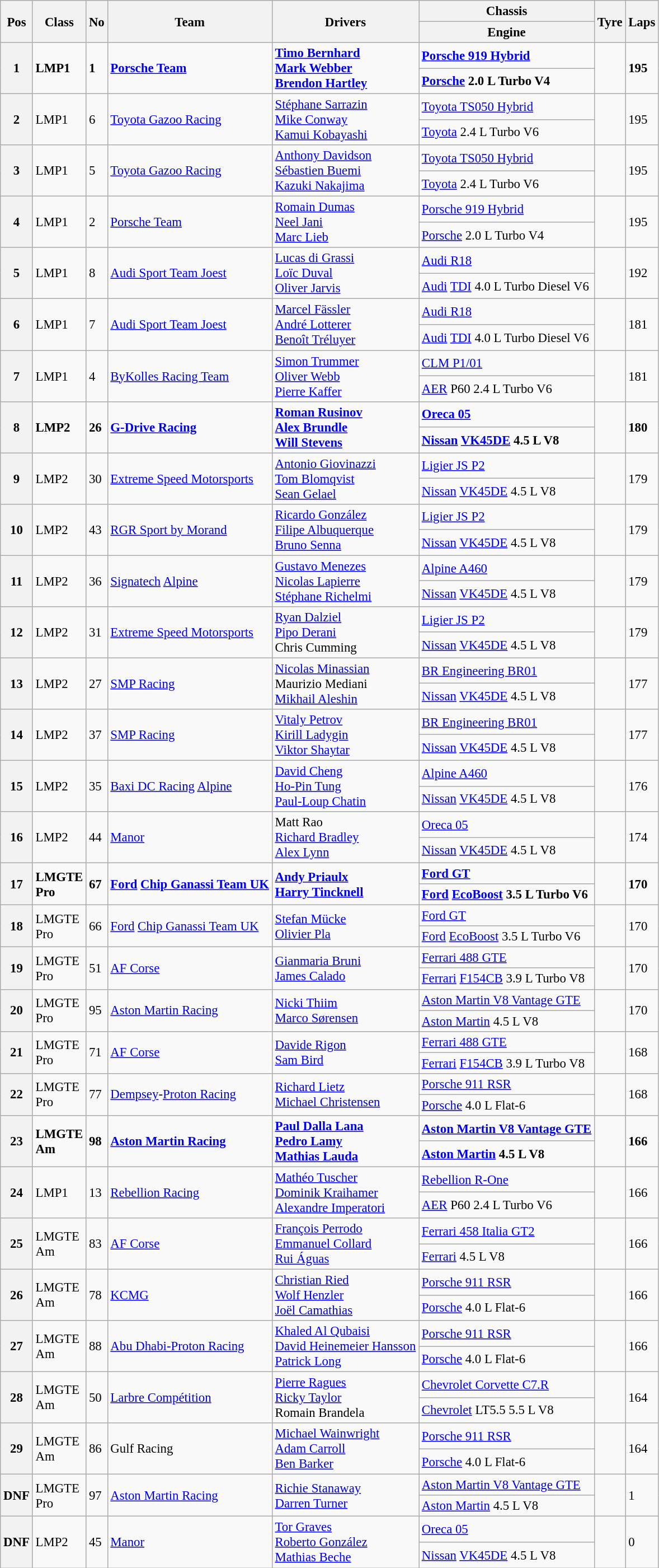<table class="wikitable" style="font-size: 95%;">
<tr>
<th rowspan=2>Pos</th>
<th rowspan=2>Class</th>
<th rowspan=2>No</th>
<th rowspan=2>Team</th>
<th rowspan=2>Drivers</th>
<th>Chassis</th>
<th rowspan=2>Tyre</th>
<th rowspan=2>Laps</th>
</tr>
<tr>
<th>Engine</th>
</tr>
<tr style="font-weight:bold">
<th rowspan=2>1</th>
<td rowspan=2>LMP1</td>
<td rowspan=2>1</td>
<td rowspan=2> <a href='#'>Porsche Team</a></td>
<td rowspan=2> <a href='#'>Timo Bernhard</a><br> <a href='#'>Mark Webber</a><br> <a href='#'>Brendon Hartley</a></td>
<td><a href='#'>Porsche 919 Hybrid</a></td>
<td rowspan=2></td>
<td rowspan=2>195</td>
</tr>
<tr style="font-weight:bold">
<td><a href='#'>Porsche</a> 2.0 L Turbo V4</td>
</tr>
<tr>
<th rowspan=2>2</th>
<td rowspan=2>LMP1</td>
<td rowspan=2>6</td>
<td rowspan=2> <a href='#'>Toyota Gazoo Racing</a></td>
<td rowspan=2> <a href='#'>Stéphane Sarrazin</a><br> <a href='#'>Mike Conway</a><br> <a href='#'>Kamui Kobayashi</a></td>
<td><a href='#'>Toyota TS050 Hybrid</a></td>
<td rowspan=2></td>
<td rowspan=2>195</td>
</tr>
<tr>
<td><a href='#'>Toyota</a> 2.4 L Turbo V6</td>
</tr>
<tr>
<th rowspan=2>3</th>
<td rowspan=2>LMP1</td>
<td rowspan=2>5</td>
<td rowspan=2> <a href='#'>Toyota Gazoo Racing</a></td>
<td rowspan=2> <a href='#'>Anthony Davidson</a><br> <a href='#'>Sébastien Buemi</a><br> <a href='#'>Kazuki Nakajima</a></td>
<td><a href='#'>Toyota TS050 Hybrid</a></td>
<td rowspan=2></td>
<td rowspan=2>195</td>
</tr>
<tr>
<td><a href='#'>Toyota</a> 2.4 L Turbo V6</td>
</tr>
<tr>
<th rowspan=2>4</th>
<td rowspan=2>LMP1</td>
<td rowspan=2>2</td>
<td rowspan=2> <a href='#'>Porsche Team</a></td>
<td rowspan=2> <a href='#'>Romain Dumas</a><br> <a href='#'>Neel Jani</a><br> <a href='#'>Marc Lieb</a></td>
<td><a href='#'>Porsche 919 Hybrid</a></td>
<td rowspan=2></td>
<td rowspan=2>195</td>
</tr>
<tr>
<td><a href='#'>Porsche</a> 2.0 L Turbo V4</td>
</tr>
<tr>
<th rowspan=2>5</th>
<td rowspan=2>LMP1</td>
<td rowspan=2>8</td>
<td rowspan=2> <a href='#'>Audi Sport Team Joest</a></td>
<td rowspan=2> <a href='#'>Lucas di Grassi</a><br> <a href='#'>Loïc Duval</a><br> <a href='#'>Oliver Jarvis</a></td>
<td><a href='#'>Audi R18</a></td>
<td rowspan=2></td>
<td rowspan=2>192</td>
</tr>
<tr>
<td><a href='#'>Audi</a> <a href='#'>TDI</a> 4.0 L Turbo Diesel V6</td>
</tr>
<tr>
<th rowspan=2>6</th>
<td rowspan=2>LMP1</td>
<td rowspan=2>7</td>
<td rowspan=2> <a href='#'>Audi Sport Team Joest</a></td>
<td rowspan=2> <a href='#'>Marcel Fässler</a><br> <a href='#'>André Lotterer</a><br> <a href='#'>Benoît Tréluyer</a></td>
<td><a href='#'>Audi R18</a></td>
<td rowspan=2></td>
<td rowspan=2>181</td>
</tr>
<tr>
<td><a href='#'>Audi</a> <a href='#'>TDI</a> 4.0 L Turbo Diesel V6</td>
</tr>
<tr>
<th rowspan=2>7</th>
<td rowspan=2>LMP1</td>
<td rowspan=2>4</td>
<td rowspan=2> <a href='#'>ByKolles Racing Team</a></td>
<td rowspan=2> <a href='#'>Simon Trummer</a><br> <a href='#'>Oliver Webb</a><br> <a href='#'>Pierre Kaffer</a></td>
<td><a href='#'>CLM P1/01</a></td>
<td rowspan=2></td>
<td rowspan=2>181</td>
</tr>
<tr>
<td><a href='#'>AER</a> P60 2.4 L Turbo V6</td>
</tr>
<tr style="font-weight:bold">
<th rowspan=2>8</th>
<td rowspan=2>LMP2</td>
<td rowspan=2>26</td>
<td rowspan=2> <a href='#'>G-Drive Racing</a></td>
<td rowspan=2> <a href='#'>Roman Rusinov</a><br> <a href='#'>Alex Brundle</a><br> <a href='#'>Will Stevens</a></td>
<td><a href='#'>Oreca 05</a></td>
<td rowspan=2></td>
<td rowspan=2>180</td>
</tr>
<tr style="font-weight:bold">
<td><a href='#'>Nissan</a> <a href='#'>VK45DE</a> 4.5 L V8</td>
</tr>
<tr>
<th rowspan=2>9</th>
<td rowspan=2>LMP2</td>
<td rowspan=2>30</td>
<td rowspan=2> <a href='#'>Extreme Speed Motorsports</a></td>
<td rowspan=2> <a href='#'>Antonio Giovinazzi</a><br> <a href='#'>Tom Blomqvist</a><br> <a href='#'>Sean Gelael</a></td>
<td><a href='#'>Ligier JS P2</a></td>
<td rowspan=2></td>
<td rowspan=2>179</td>
</tr>
<tr>
<td><a href='#'>Nissan</a> <a href='#'>VK45DE</a> 4.5 L V8</td>
</tr>
<tr>
<th rowspan=2>10</th>
<td rowspan=2>LMP2</td>
<td rowspan=2>43</td>
<td rowspan=2> <a href='#'>RGR Sport by Morand</a></td>
<td rowspan=2> <a href='#'>Ricardo González</a><br> <a href='#'>Filipe Albuquerque</a><br> <a href='#'>Bruno Senna</a></td>
<td><a href='#'>Ligier JS P2</a></td>
<td rowspan=2></td>
<td rowspan=2>179</td>
</tr>
<tr>
<td><a href='#'>Nissan</a> <a href='#'>VK45DE</a> 4.5 L V8</td>
</tr>
<tr>
<th rowspan=2>11</th>
<td rowspan=2>LMP2</td>
<td rowspan=2>36</td>
<td rowspan=2> <a href='#'>Signatech</a> <a href='#'>Alpine</a></td>
<td rowspan=2> <a href='#'>Gustavo Menezes</a><br> <a href='#'>Nicolas Lapierre</a><br> <a href='#'>Stéphane Richelmi</a></td>
<td><a href='#'>Alpine A460</a></td>
<td rowspan=2></td>
<td rowspan=2>179</td>
</tr>
<tr>
<td><a href='#'>Nissan</a> <a href='#'>VK45DE</a> 4.5 L V8</td>
</tr>
<tr>
<th rowspan=2>12</th>
<td rowspan=2>LMP2</td>
<td rowspan=2>31</td>
<td rowspan=2> <a href='#'>Extreme Speed Motorsports</a></td>
<td rowspan=2> <a href='#'>Ryan Dalziel</a><br> <a href='#'>Pipo Derani</a><br> Chris Cumming</td>
<td><a href='#'>Ligier JS P2</a></td>
<td rowspan=2></td>
<td rowspan=2>179</td>
</tr>
<tr>
<td><a href='#'>Nissan</a> <a href='#'>VK45DE</a> 4.5 L V8</td>
</tr>
<tr>
<th rowspan=2>13</th>
<td rowspan=2>LMP2</td>
<td rowspan=2>27</td>
<td rowspan=2> <a href='#'>SMP Racing</a></td>
<td rowspan=2> <a href='#'>Nicolas Minassian</a><br> Maurizio Mediani<br> <a href='#'>Mikhail Aleshin</a></td>
<td><a href='#'>BR Engineering BR01</a></td>
<td rowspan=2></td>
<td rowspan=2>177</td>
</tr>
<tr>
<td><a href='#'>Nissan</a> <a href='#'>VK45DE</a> 4.5 L V8</td>
</tr>
<tr>
<th rowspan=2>14</th>
<td rowspan=2>LMP2</td>
<td rowspan=2>37</td>
<td rowspan=2> <a href='#'>SMP Racing</a></td>
<td rowspan=2> <a href='#'>Vitaly Petrov</a><br> <a href='#'>Kirill Ladygin</a><br> <a href='#'>Viktor Shaytar</a></td>
<td><a href='#'>BR Engineering BR01</a></td>
<td rowspan=2></td>
<td rowspan=2>177</td>
</tr>
<tr>
<td><a href='#'>Nissan</a> <a href='#'>VK45DE</a> 4.5 L V8</td>
</tr>
<tr>
<th rowspan=2>15</th>
<td rowspan=2>LMP2</td>
<td rowspan=2>35</td>
<td rowspan=2> <a href='#'>Baxi DC Racing</a> <a href='#'>Alpine</a></td>
<td rowspan=2> <a href='#'>David Cheng</a><br> <a href='#'>Ho-Pin Tung</a><br> <a href='#'>Paul-Loup Chatin</a></td>
<td><a href='#'>Alpine A460</a></td>
<td rowspan=2></td>
<td rowspan=2>176</td>
</tr>
<tr>
<td><a href='#'>Nissan</a> <a href='#'>VK45DE</a> 4.5 L V8</td>
</tr>
<tr>
<th rowspan=2>16</th>
<td rowspan=2>LMP2</td>
<td rowspan=2>44</td>
<td rowspan=2> <a href='#'>Manor</a></td>
<td rowspan=2> Matt Rao<br> <a href='#'>Richard Bradley</a><br> <a href='#'>Alex Lynn</a></td>
<td><a href='#'>Oreca 05</a></td>
<td rowspan=2></td>
<td rowspan=2>174</td>
</tr>
<tr>
<td><a href='#'>Nissan</a> <a href='#'>VK45DE</a> 4.5 L V8</td>
</tr>
<tr style="font-weight:bold">
<th rowspan=2>17</th>
<td rowspan=2>LMGTE<br>Pro</td>
<td rowspan=2>67</td>
<td rowspan=2> <a href='#'>Ford</a> <a href='#'>Chip Ganassi Team UK</a></td>
<td rowspan=2> <a href='#'>Andy Priaulx</a><br> <a href='#'>Harry Tincknell</a></td>
<td><a href='#'>Ford GT</a></td>
<td rowspan=2></td>
<td rowspan=2>170</td>
</tr>
<tr style="font-weight:bold">
<td><a href='#'>Ford</a> <a href='#'>EcoBoost</a> 3.5 L Turbo V6</td>
</tr>
<tr>
<th rowspan=2>18</th>
<td rowspan=2>LMGTE<br>Pro</td>
<td rowspan=2>66</td>
<td rowspan=2> <a href='#'>Ford</a> <a href='#'>Chip Ganassi Team UK</a></td>
<td rowspan=2> <a href='#'>Stefan Mücke</a><br> <a href='#'>Olivier Pla</a></td>
<td><a href='#'>Ford GT</a></td>
<td rowspan=2></td>
<td rowspan=2>170</td>
</tr>
<tr>
<td><a href='#'>Ford</a> <a href='#'>EcoBoost</a> 3.5 L Turbo V6</td>
</tr>
<tr>
<th rowspan=2>19</th>
<td rowspan=2>LMGTE<br>Pro</td>
<td rowspan=2>51</td>
<td rowspan=2> <a href='#'>AF Corse</a></td>
<td rowspan=2> <a href='#'>Gianmaria Bruni</a><br> <a href='#'>James Calado</a></td>
<td><a href='#'>Ferrari 488 GTE</a></td>
<td rowspan=2></td>
<td rowspan=2>170</td>
</tr>
<tr>
<td><a href='#'>Ferrari</a> <a href='#'>F154CB</a> 3.9 L Turbo V8</td>
</tr>
<tr>
<th rowspan=2>20</th>
<td rowspan=2>LMGTE<br>Pro</td>
<td rowspan=2>95</td>
<td rowspan=2> <a href='#'>Aston Martin Racing</a></td>
<td rowspan=2> <a href='#'>Nicki Thiim</a><br> <a href='#'>Marco Sørensen</a></td>
<td><a href='#'>Aston Martin V8 Vantage GTE</a></td>
<td rowspan=2></td>
<td rowspan=2>170</td>
</tr>
<tr>
<td><a href='#'>Aston Martin</a> 4.5 L V8</td>
</tr>
<tr>
<th rowspan=2>21</th>
<td rowspan=2>LMGTE<br>Pro</td>
<td rowspan=2>71</td>
<td rowspan=2> <a href='#'>AF Corse</a></td>
<td rowspan=2> <a href='#'>Davide Rigon</a><br> <a href='#'>Sam Bird</a></td>
<td><a href='#'>Ferrari 488 GTE</a></td>
<td rowspan=2></td>
<td rowspan=2>168</td>
</tr>
<tr>
<td><a href='#'>Ferrari</a> <a href='#'>F154CB</a> 3.9 L Turbo V8</td>
</tr>
<tr>
<th rowspan=2>22</th>
<td rowspan=2>LMGTE<br>Pro</td>
<td rowspan=2>77</td>
<td rowspan=2> <a href='#'>Dempsey</a>-<a href='#'>Proton Racing</a></td>
<td rowspan=2> <a href='#'>Richard Lietz</a><br> <a href='#'>Michael Christensen</a></td>
<td><a href='#'>Porsche 911 RSR</a></td>
<td rowspan=2></td>
<td rowspan=2>168</td>
</tr>
<tr>
<td><a href='#'>Porsche</a> 4.0 L Flat-6</td>
</tr>
<tr style="font-weight:bold">
<th rowspan=2>23</th>
<td rowspan=2>LMGTE<br>Am</td>
<td rowspan=2>98</td>
<td rowspan=2> <a href='#'>Aston Martin Racing</a></td>
<td rowspan=2> <a href='#'>Paul Dalla Lana</a><br> <a href='#'>Pedro Lamy</a><br> <a href='#'>Mathias Lauda</a></td>
<td><a href='#'>Aston Martin V8 Vantage GTE</a></td>
<td rowspan=2></td>
<td rowspan=2>166</td>
</tr>
<tr style="font-weight:bold">
<td><a href='#'>Aston Martin</a> 4.5 L V8</td>
</tr>
<tr>
<th rowspan=2>24</th>
<td rowspan=2>LMP1</td>
<td rowspan=2>13</td>
<td rowspan=2> <a href='#'>Rebellion Racing</a></td>
<td rowspan=2> <a href='#'>Mathéo Tuscher</a><br> <a href='#'>Dominik Kraihamer</a><br> <a href='#'>Alexandre Imperatori</a></td>
<td><a href='#'>Rebellion R-One</a></td>
<td rowspan=2></td>
<td rowspan=2>166</td>
</tr>
<tr>
<td><a href='#'>AER</a> P60 2.4 L Turbo V6</td>
</tr>
<tr>
<th rowspan=2>25</th>
<td rowspan=2>LMGTE<br>Am</td>
<td rowspan=2>83</td>
<td rowspan=2> <a href='#'>AF Corse</a></td>
<td rowspan=2> <a href='#'>François Perrodo</a><br> <a href='#'>Emmanuel Collard</a><br> <a href='#'>Rui Águas</a></td>
<td><a href='#'>Ferrari 458 Italia GT2</a></td>
<td rowspan=2></td>
<td rowspan=2>166</td>
</tr>
<tr>
<td><a href='#'>Ferrari</a> 4.5 L V8</td>
</tr>
<tr>
<th rowspan=2>26</th>
<td rowspan=2>LMGTE<br>Am</td>
<td rowspan=2>78</td>
<td rowspan=2> <a href='#'>KCMG</a></td>
<td rowspan=2> <a href='#'>Christian Ried</a><br> <a href='#'>Wolf Henzler</a><br> <a href='#'>Joël Camathias</a></td>
<td><a href='#'>Porsche 911 RSR</a></td>
<td rowspan=2></td>
<td rowspan=2>166</td>
</tr>
<tr>
<td><a href='#'>Porsche</a> 4.0 L Flat-6</td>
</tr>
<tr>
<th rowspan=2>27</th>
<td rowspan=2>LMGTE<br>Am</td>
<td rowspan=2>88</td>
<td rowspan=2> <a href='#'>Abu Dhabi-Proton Racing</a></td>
<td rowspan=2> <a href='#'>Khaled Al Qubaisi</a><br> <a href='#'>David Heinemeier Hansson</a><br> <a href='#'>Patrick Long</a></td>
<td><a href='#'>Porsche 911 RSR</a></td>
<td rowspan=2></td>
<td rowspan=2>166</td>
</tr>
<tr>
<td><a href='#'>Porsche</a> 4.0 L Flat-6</td>
</tr>
<tr>
<th rowspan=2>28</th>
<td rowspan=2>LMGTE<br>Am</td>
<td rowspan=2>50</td>
<td rowspan=2> <a href='#'>Larbre Compétition</a></td>
<td rowspan=2> <a href='#'>Pierre Ragues</a><br> <a href='#'>Ricky Taylor</a><br> Romain Brandela</td>
<td><a href='#'>Chevrolet Corvette C7.R</a></td>
<td rowspan=2></td>
<td rowspan=2>164</td>
</tr>
<tr>
<td><a href='#'>Chevrolet</a> LT5.5 5.5 L V8</td>
</tr>
<tr>
<th rowspan=2>29</th>
<td rowspan=2>LMGTE<br>Am</td>
<td rowspan=2>86</td>
<td rowspan=2> Gulf Racing</td>
<td rowspan=2> <a href='#'>Michael Wainwright</a><br> <a href='#'>Adam Carroll</a><br> <a href='#'>Ben Barker</a></td>
<td><a href='#'>Porsche 911 RSR</a></td>
<td rowspan=2></td>
<td rowspan=2>164</td>
</tr>
<tr>
<td><a href='#'>Porsche</a> 4.0 L Flat-6</td>
</tr>
<tr>
<th rowspan=2>DNF</th>
<td rowspan=2>LMGTE<br>Pro</td>
<td rowspan=2>97</td>
<td rowspan=2> <a href='#'>Aston Martin Racing</a></td>
<td rowspan=2> <a href='#'>Richie Stanaway</a><br> <a href='#'>Darren Turner</a></td>
<td><a href='#'>Aston Martin V8 Vantage GTE</a></td>
<td rowspan=2></td>
<td rowspan=2>1</td>
</tr>
<tr>
<td><a href='#'>Aston Martin</a> 4.5 L V8</td>
</tr>
<tr>
<th rowspan=2>DNF</th>
<td rowspan=2>LMP2</td>
<td rowspan=2>45</td>
<td rowspan=2> <a href='#'>Manor</a></td>
<td rowspan=2> <a href='#'>Tor Graves</a><br> <a href='#'>Roberto González</a><br> <a href='#'>Mathias Beche</a></td>
<td><a href='#'>Oreca 05</a></td>
<td rowspan=2></td>
<td rowspan=2>0</td>
</tr>
<tr>
<td><a href='#'>Nissan</a> <a href='#'>VK45DE</a> 4.5 L V8</td>
</tr>
</table>
